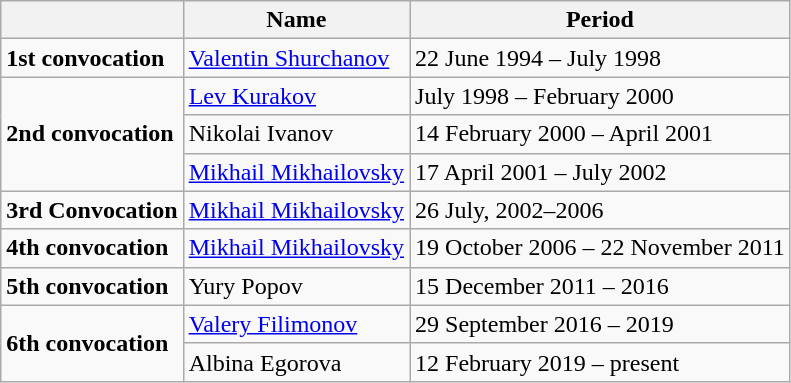<table class="wikitable">
<tr>
<th></th>
<th>Name</th>
<th>Period</th>
</tr>
<tr>
<td><strong>1st convocation</strong></td>
<td><a href='#'>Valentin Shurchanov</a></td>
<td>22 June 1994 – July 1998</td>
</tr>
<tr>
<td rowspan=3><strong>2nd convocation</strong></td>
<td><a href='#'>Lev Kurakov</a></td>
<td>July 1998 – February 2000</td>
</tr>
<tr>
<td>Nikolai Ivanov</td>
<td>14 February 2000 – April 2001</td>
</tr>
<tr>
<td><a href='#'>Mikhail Mikhailovsky</a></td>
<td>17 April 2001 – July 2002</td>
</tr>
<tr>
<td><strong>3rd Convocation</strong></td>
<td><a href='#'>Mikhail Mikhailovsky</a></td>
<td>26 July, 2002–2006</td>
</tr>
<tr>
<td><strong>4th convocation</strong></td>
<td><a href='#'>Mikhail Mikhailovsky</a></td>
<td>19 October 2006 – 22 November 2011</td>
</tr>
<tr>
<td><strong>5th convocation</strong></td>
<td>Yury Popov</td>
<td>15 December 2011 – 2016</td>
</tr>
<tr>
<td rowspan=2><strong>6th convocation</strong></td>
<td><a href='#'>Valery Filimonov</a></td>
<td>29 September 2016 – 2019</td>
</tr>
<tr>
<td>Albina Egorova</td>
<td>12 February 2019 – present</td>
</tr>
</table>
